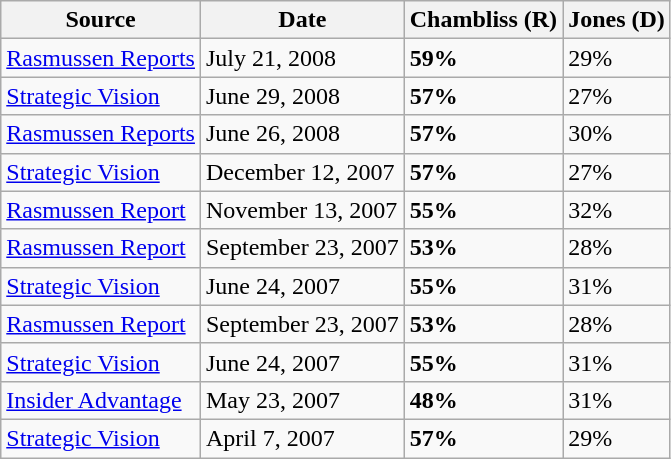<table class="wikitable">
<tr>
<th>Source</th>
<th>Date</th>
<th>Chambliss (R)</th>
<th>Jones (D)</th>
</tr>
<tr>
<td><a href='#'>Rasmussen Reports</a></td>
<td>July 21, 2008</td>
<td><strong>59%</strong></td>
<td>29%</td>
</tr>
<tr>
<td><a href='#'>Strategic Vision</a></td>
<td>June 29, 2008</td>
<td><strong>57%</strong></td>
<td>27%</td>
</tr>
<tr>
<td><a href='#'>Rasmussen Reports</a></td>
<td>June 26, 2008</td>
<td><strong>57%</strong></td>
<td>30%</td>
</tr>
<tr>
<td><a href='#'>Strategic Vision</a></td>
<td>December 12, 2007</td>
<td><strong>57%</strong></td>
<td>27%</td>
</tr>
<tr>
<td><a href='#'>Rasmussen Report</a></td>
<td>November 13, 2007</td>
<td><strong>55%</strong></td>
<td>32%</td>
</tr>
<tr>
<td><a href='#'>Rasmussen Report</a></td>
<td>September 23, 2007</td>
<td><strong>53%</strong></td>
<td>28%</td>
</tr>
<tr>
<td><a href='#'>Strategic Vision</a></td>
<td>June 24, 2007</td>
<td><strong>55%</strong></td>
<td>31%</td>
</tr>
<tr>
<td><a href='#'>Rasmussen Report</a></td>
<td>September 23, 2007</td>
<td><strong>53%</strong></td>
<td>28%</td>
</tr>
<tr>
<td><a href='#'>Strategic Vision</a></td>
<td>June 24, 2007</td>
<td><strong>55%</strong></td>
<td>31%</td>
</tr>
<tr>
<td><a href='#'>Insider Advantage</a></td>
<td>May 23, 2007</td>
<td><strong>48%</strong></td>
<td>31%</td>
</tr>
<tr>
<td><a href='#'>Strategic Vision</a></td>
<td>April 7, 2007</td>
<td><strong>57%</strong></td>
<td>29%</td>
</tr>
</table>
